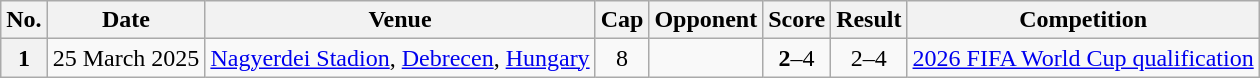<table class="wikitable sortable plainrowheaders">
<tr>
<th scope="col">No.</th>
<th scope="col">Date</th>
<th scope="col">Venue</th>
<th scope="col">Cap</th>
<th scope="col">Opponent</th>
<th scope="col">Score</th>
<th scope="col">Result</th>
<th scope="col">Competition</th>
</tr>
<tr>
<th scope="row" style="text-align:center">1</th>
<td>25 March 2025</td>
<td><a href='#'>Nagyerdei Stadion</a>, <a href='#'>Debrecen</a>, <a href='#'>Hungary</a></td>
<td align="center">8</td>
<td></td>
<td align="center"><strong>2</strong>–4</td>
<td align="center">2–4</td>
<td><a href='#'>2026 FIFA World Cup qualification</a></td>
</tr>
</table>
